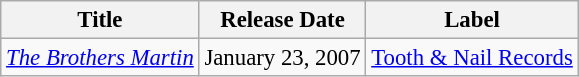<table class="wikitable" style=" font-size: 95%;">
<tr>
<th>Title</th>
<th>Release Date</th>
<th>Label</th>
</tr>
<tr>
<td><em><a href='#'>The Brothers Martin</a></em></td>
<td>January 23, 2007</td>
<td><a href='#'>Tooth & Nail Records</a></td>
</tr>
</table>
